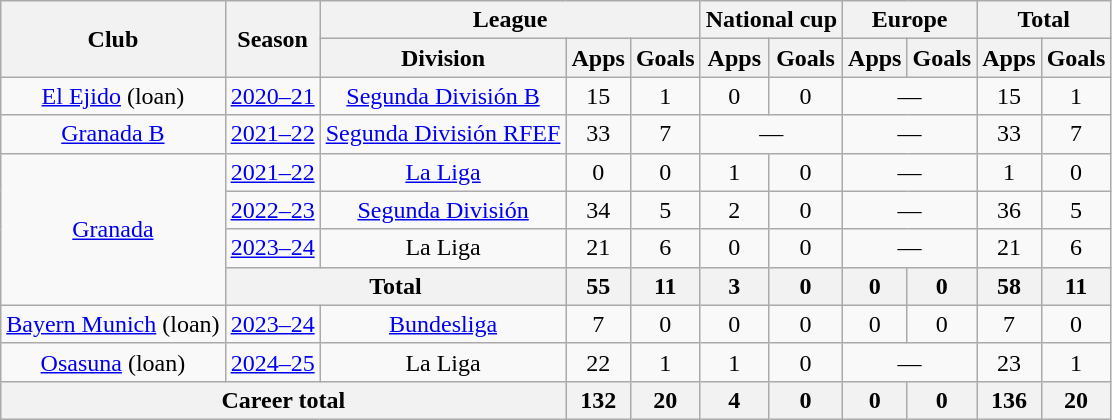<table class="wikitable" Style="text-align: center">
<tr>
<th rowspan="2">Club</th>
<th rowspan="2">Season</th>
<th colspan="3">League</th>
<th colspan="2">National cup</th>
<th colspan="2">Europe</th>
<th colspan="2">Total</th>
</tr>
<tr>
<th>Division</th>
<th>Apps</th>
<th>Goals</th>
<th>Apps</th>
<th>Goals</th>
<th>Apps</th>
<th>Goals</th>
<th>Apps</th>
<th>Goals</th>
</tr>
<tr>
<td><a href='#'>El Ejido</a> (loan)</td>
<td><a href='#'>2020–21</a></td>
<td><a href='#'>Segunda División B</a></td>
<td>15</td>
<td>1</td>
<td>0</td>
<td>0</td>
<td colspan="2">—</td>
<td>15</td>
<td>1</td>
</tr>
<tr>
<td><a href='#'>Granada B</a></td>
<td><a href='#'>2021–22</a></td>
<td><a href='#'>Segunda División RFEF</a></td>
<td>33</td>
<td>7</td>
<td colspan="2">—</td>
<td colspan="2">—</td>
<td>33</td>
<td>7</td>
</tr>
<tr>
<td rowspan="4"><a href='#'>Granada</a></td>
<td><a href='#'>2021–22</a></td>
<td><a href='#'>La Liga</a></td>
<td>0</td>
<td>0</td>
<td>1</td>
<td>0</td>
<td colspan="2">—</td>
<td>1</td>
<td>0</td>
</tr>
<tr>
<td><a href='#'>2022–23</a></td>
<td><a href='#'>Segunda División</a></td>
<td>34</td>
<td>5</td>
<td>2</td>
<td>0</td>
<td colspan="2">—</td>
<td>36</td>
<td>5</td>
</tr>
<tr>
<td><a href='#'>2023–24</a></td>
<td>La Liga</td>
<td>21</td>
<td>6</td>
<td>0</td>
<td>0</td>
<td colspan="2">—</td>
<td>21</td>
<td>6</td>
</tr>
<tr>
<th colspan="2">Total</th>
<th>55</th>
<th>11</th>
<th>3</th>
<th>0</th>
<th>0</th>
<th>0</th>
<th>58</th>
<th>11</th>
</tr>
<tr>
<td><a href='#'>Bayern Munich</a> (loan)</td>
<td><a href='#'>2023–24</a></td>
<td><a href='#'>Bundesliga</a></td>
<td>7</td>
<td>0</td>
<td>0</td>
<td>0</td>
<td>0</td>
<td>0</td>
<td>7</td>
<td>0</td>
</tr>
<tr>
<td><a href='#'>Osasuna</a> (loan)</td>
<td><a href='#'>2024–25</a></td>
<td>La Liga</td>
<td>22</td>
<td>1</td>
<td>1</td>
<td>0</td>
<td colspan="2">—</td>
<td>23</td>
<td>1</td>
</tr>
<tr>
<th colspan="3">Career total</th>
<th>132</th>
<th>20</th>
<th>4</th>
<th>0</th>
<th>0</th>
<th>0</th>
<th>136</th>
<th>20</th>
</tr>
</table>
